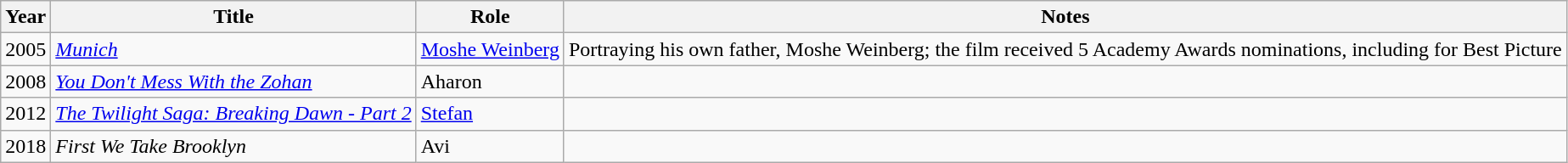<table class="wikitable">
<tr>
<th>Year</th>
<th>Title</th>
<th>Role</th>
<th>Notes</th>
</tr>
<tr>
<td>2005</td>
<td><em><a href='#'>Munich</a></em></td>
<td><a href='#'>Moshe Weinberg</a></td>
<td>Portraying his own father, Moshe Weinberg; the film received 5 Academy Awards nominations, including for Best Picture</td>
</tr>
<tr>
<td>2008</td>
<td><em><a href='#'>You Don't Mess With the Zohan</a></em></td>
<td>Aharon</td>
<td></td>
</tr>
<tr>
<td>2012</td>
<td><em><a href='#'>The Twilight Saga: Breaking Dawn - Part 2</a></em></td>
<td><a href='#'>Stefan</a></td>
<td></td>
</tr>
<tr>
<td>2018</td>
<td><em>First We Take Brooklyn</em></td>
<td>Avi</td>
<td></td>
</tr>
</table>
